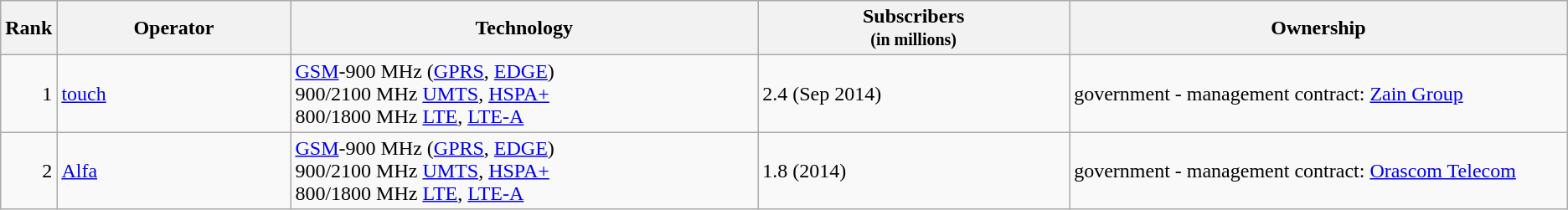<table class="wikitable">
<tr>
<th style="width:3%;">Rank</th>
<th style="width:15%;">Operator</th>
<th style="width:30%;">Technology</th>
<th style="width:20%;">Subscribers<br><small>(in millions)</small></th>
<th style="width:32%;">Ownership</th>
</tr>
<tr>
<td align=right>1</td>
<td><a href='#'>touch</a></td>
<td><a href='#'>GSM</a>-900 MHz (<a href='#'>GPRS</a>, <a href='#'>EDGE</a>) <br>900/2100 MHz <a href='#'>UMTS</a>, <a href='#'>HSPA+</a><br>800/1800 MHz <a href='#'>LTE</a>, <a href='#'>LTE-A</a></td>
<td>2.4 (Sep 2014)</td>
<td>government -  management contract: <a href='#'>Zain Group</a></td>
</tr>
<tr>
<td align=right>2</td>
<td><a href='#'>Alfa</a></td>
<td><a href='#'>GSM</a>-900 MHz (<a href='#'>GPRS</a>, <a href='#'>EDGE</a>)<br>900/2100 MHz <a href='#'>UMTS</a>, <a href='#'>HSPA+</a> <br> 800/1800 MHz <a href='#'>LTE</a>, <a href='#'>LTE-A</a></td>
<td>1.8 (2014)</td>
<td>government -  management contract: <a href='#'>Orascom Telecom</a></td>
</tr>
</table>
